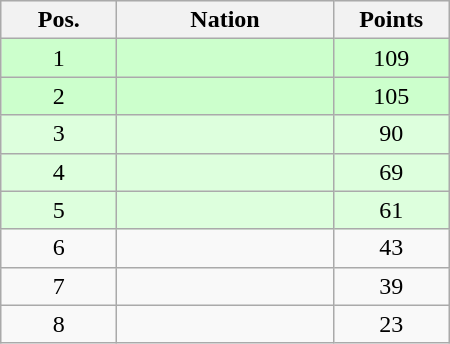<table class="wikitable gauche" cellspacing="1" style="width:300px;">
<tr style="background:#efefef; text-align:center;">
<th style="width:70px;">Pos.</th>
<th>Nation</th>
<th style="width:70px;">Points</th>
</tr>
<tr style="vertical-align:top; text-align:center; background:#ccffcc;">
<td>1</td>
<td style="text-align:left;"></td>
<td>109</td>
</tr>
<tr style="vertical-align:top; text-align:center; background:#ccffcc;">
<td>2</td>
<td style="text-align:left;"></td>
<td>105</td>
</tr>
<tr style="vertical-align:top; text-align:center; background:#ddffdd;">
<td>3</td>
<td style="text-align:left;"></td>
<td>90</td>
</tr>
<tr style="vertical-align:top; text-align:center; background:#ddffdd;">
<td>4</td>
<td style="text-align:left;"></td>
<td>69</td>
</tr>
<tr style="vertical-align:top; text-align:center; background:#ddffdd;">
<td>5</td>
<td style="text-align:left;"></td>
<td>61</td>
</tr>
<tr style="vertical-align:top; text-align:center;">
<td>6</td>
<td style="text-align:left;"></td>
<td>43</td>
</tr>
<tr style="vertical-align:top; text-align:center;">
<td>7</td>
<td style="text-align:left;"></td>
<td>39</td>
</tr>
<tr style="vertical-align:top; text-align:center;">
<td>8</td>
<td style="text-align:left;"></td>
<td>23</td>
</tr>
</table>
